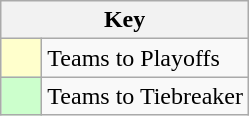<table class="wikitable" style="text-align: center;">
<tr>
<th colspan=2>Key</th>
</tr>
<tr>
<td style="background:#ffffcc; width:20px;"></td>
<td align=left>Teams to Playoffs</td>
</tr>
<tr>
<td style="background:#ccffcc; width:20px;"></td>
<td align=left>Teams to Tiebreaker</td>
</tr>
</table>
